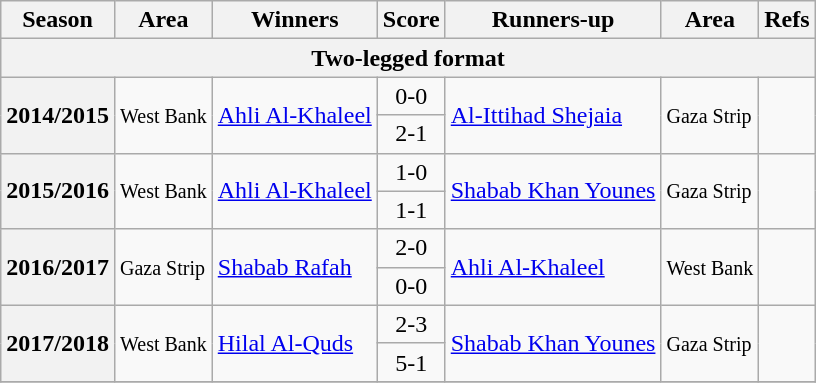<table class="sortable plainrowheaders wikitable">
<tr>
<th scope=col>Season</th>
<th scope=col>Area</th>
<th scope=col>Winners</th>
<th scope=col>Score</th>
<th scope=col>Runners-up</th>
<th scope=col>Area</th>
<th scope=col>Refs</th>
</tr>
<tr>
<th colspan="8">Two-legged format</th>
</tr>
<tr>
<th scope=row rowspan=2 style=text-align:center>2014/2015</th>
<td rowspan=2><small>West Bank</small></td>
<td rowspan=2><a href='#'>Ahli Al-Khaleel</a></td>
<td align=center>0-0</td>
<td rowspan=2><a href='#'>Al-Ittihad Shejaia</a></td>
<td rowspan=2><small>Gaza Strip</small></td>
<td rowspan=2></td>
</tr>
<tr>
<td align=center>2-1</td>
</tr>
<tr>
<th scope=row rowspan=2 style=text-align:center>2015/2016</th>
<td rowspan=2><small>West Bank</small></td>
<td rowspan=2><a href='#'>Ahli Al-Khaleel</a></td>
<td align=center>1-0</td>
<td rowspan=2><a href='#'>Shabab Khan Younes</a></td>
<td rowspan=2><small>Gaza Strip</small></td>
<td rowspan=2></td>
</tr>
<tr>
<td align=center>1-1</td>
</tr>
<tr>
<th scope=row rowspan=2 style=text-align:center>2016/2017</th>
<td rowspan=2><small>Gaza Strip</small></td>
<td rowspan=2><a href='#'>Shabab Rafah</a></td>
<td align=center>2-0</td>
<td rowspan=2><a href='#'>Ahli Al-Khaleel</a></td>
<td rowspan=2><small>West Bank</small></td>
<td rowspan=2></td>
</tr>
<tr>
<td align=center>0-0</td>
</tr>
<tr>
<th scope=row rowspan=2 style=text-align:center>2017/2018</th>
<td rowspan=2><small>West Bank</small></td>
<td rowspan=2><a href='#'>Hilal Al-Quds</a></td>
<td align=center>2-3</td>
<td rowspan=2><a href='#'>Shabab Khan Younes</a></td>
<td rowspan=2><small>Gaza Strip</small></td>
<td rowspan=2></td>
</tr>
<tr>
<td align=center>5-1</td>
</tr>
<tr>
</tr>
</table>
